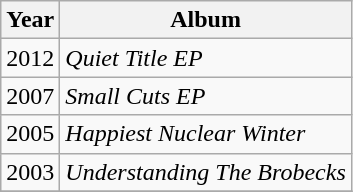<table class="wikitable">
<tr>
<th align'"center">Year</th>
<th align="center">Album</th>
</tr>
<tr>
<td align="center">2012</td>
<td align="left"><em>Quiet Title EP</em></td>
</tr>
<tr>
<td align="center">2007</td>
<td align="left"><em>Small Cuts EP</em></td>
</tr>
<tr>
<td align="center">2005</td>
<td align="left"><em>Happiest Nuclear Winter</em></td>
</tr>
<tr>
<td align="center">2003</td>
<td align="left"><em>Understanding The Brobecks</em></td>
</tr>
<tr>
</tr>
</table>
